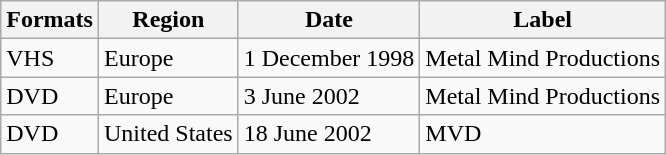<table class="wikitable plainrowheaders">
<tr>
<th scope="col">Formats</th>
<th scope="col">Region</th>
<th scope="col">Date</th>
<th scope="col">Label</th>
</tr>
<tr>
<td>VHS</td>
<td>Europe</td>
<td>1 December 1998</td>
<td>Metal Mind Productions</td>
</tr>
<tr>
<td>DVD</td>
<td>Europe</td>
<td>3 June 2002</td>
<td>Metal Mind Productions</td>
</tr>
<tr>
<td>DVD</td>
<td>United States</td>
<td>18 June 2002</td>
<td>MVD</td>
</tr>
</table>
